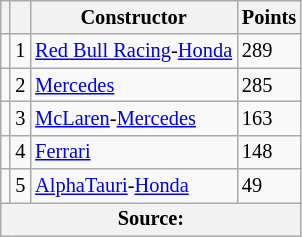<table class="wikitable" style="font-size: 85%;">
<tr>
<th scope="col"></th>
<th scope="col"></th>
<th scope="col">Constructor</th>
<th scope="col">Points</th>
</tr>
<tr>
<td align="left"></td>
<td align="center">1</td>
<td> <a href='#'>Red Bull Racing</a>-<a href='#'>Honda</a></td>
<td align="left">289</td>
</tr>
<tr>
<td align="left"></td>
<td align="center">2</td>
<td> <a href='#'>Mercedes</a></td>
<td align="left">285</td>
</tr>
<tr>
<td align="left"></td>
<td align="center">3</td>
<td> <a href='#'>McLaren</a>-<a href='#'>Mercedes</a></td>
<td align="left">163</td>
</tr>
<tr>
<td align="left"></td>
<td align="center">4</td>
<td> <a href='#'>Ferrari</a></td>
<td align="left">148</td>
</tr>
<tr>
<td align="left"></td>
<td align="center">5</td>
<td> <a href='#'>AlphaTauri</a>-<a href='#'>Honda</a></td>
<td align="left">49</td>
</tr>
<tr>
<th colspan=4>Source:</th>
</tr>
</table>
